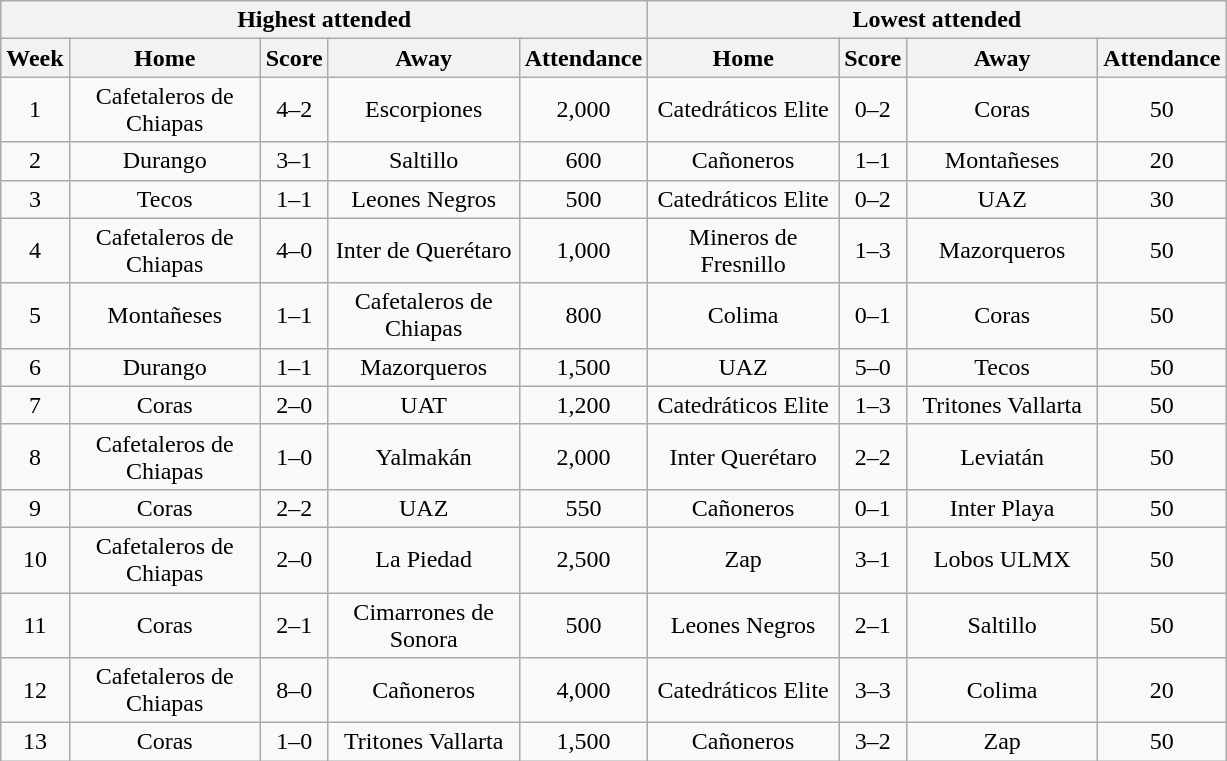<table class="wikitable" style="text-align:center">
<tr>
<th colspan=5>Highest attended</th>
<th colspan=4>Lowest attended</th>
</tr>
<tr>
<th>Week</th>
<th class="unsortable" width=120>Home</th>
<th>Score</th>
<th class="unsortable" width=120>Away</th>
<th>Attendance</th>
<th class="unsortable" width=120>Home</th>
<th>Score</th>
<th class="unsortable" width=120>Away</th>
<th>Attendance</th>
</tr>
<tr>
<td>1</td>
<td>Cafetaleros de Chiapas</td>
<td>4–2</td>
<td>Escorpiones</td>
<td>2,000</td>
<td>Catedráticos Elite</td>
<td>0–2</td>
<td>Coras</td>
<td>50</td>
</tr>
<tr>
<td>2</td>
<td>Durango</td>
<td>3–1</td>
<td>Saltillo</td>
<td>600</td>
<td>Cañoneros</td>
<td>1–1</td>
<td>Montañeses</td>
<td>20</td>
</tr>
<tr>
<td>3</td>
<td>Tecos</td>
<td>1–1</td>
<td>Leones Negros</td>
<td>500</td>
<td>Catedráticos Elite</td>
<td>0–2</td>
<td>UAZ</td>
<td>30</td>
</tr>
<tr>
<td>4</td>
<td>Cafetaleros de Chiapas</td>
<td>4–0</td>
<td>Inter de Querétaro</td>
<td>1,000</td>
<td>Mineros de Fresnillo</td>
<td>1–3</td>
<td>Mazorqueros</td>
<td>50</td>
</tr>
<tr>
<td>5</td>
<td>Montañeses</td>
<td>1–1</td>
<td>Cafetaleros de Chiapas</td>
<td>800</td>
<td>Colima</td>
<td>0–1</td>
<td>Coras</td>
<td>50</td>
</tr>
<tr>
<td>6</td>
<td>Durango</td>
<td>1–1</td>
<td>Mazorqueros</td>
<td>1,500</td>
<td>UAZ</td>
<td>5–0</td>
<td>Tecos</td>
<td>50</td>
</tr>
<tr>
<td>7</td>
<td>Coras</td>
<td>2–0</td>
<td>UAT</td>
<td>1,200</td>
<td>Catedráticos Elite</td>
<td>1–3</td>
<td>Tritones Vallarta</td>
<td>50</td>
</tr>
<tr>
<td>8</td>
<td>Cafetaleros de Chiapas</td>
<td>1–0</td>
<td>Yalmakán</td>
<td>2,000</td>
<td>Inter Querétaro</td>
<td>2–2</td>
<td>Leviatán</td>
<td>50</td>
</tr>
<tr>
<td>9</td>
<td>Coras</td>
<td>2–2</td>
<td>UAZ</td>
<td>550</td>
<td>Cañoneros</td>
<td>0–1</td>
<td>Inter Playa</td>
<td>50</td>
</tr>
<tr>
<td>10</td>
<td>Cafetaleros de Chiapas</td>
<td>2–0</td>
<td>La Piedad</td>
<td>2,500</td>
<td>Zap</td>
<td>3–1</td>
<td>Lobos ULMX</td>
<td>50</td>
</tr>
<tr>
<td>11</td>
<td>Coras</td>
<td>2–1</td>
<td>Cimarrones de Sonora</td>
<td>500</td>
<td>Leones Negros</td>
<td>2–1</td>
<td>Saltillo</td>
<td>50</td>
</tr>
<tr>
<td>12</td>
<td>Cafetaleros de Chiapas</td>
<td>8–0</td>
<td>Cañoneros</td>
<td>4,000</td>
<td>Catedráticos Elite</td>
<td>3–3</td>
<td>Colima</td>
<td>20</td>
</tr>
<tr>
<td>13</td>
<td>Coras</td>
<td>1–0</td>
<td>Tritones Vallarta</td>
<td>1,500</td>
<td>Cañoneros</td>
<td>3–2</td>
<td>Zap</td>
<td>50</td>
</tr>
</table>
